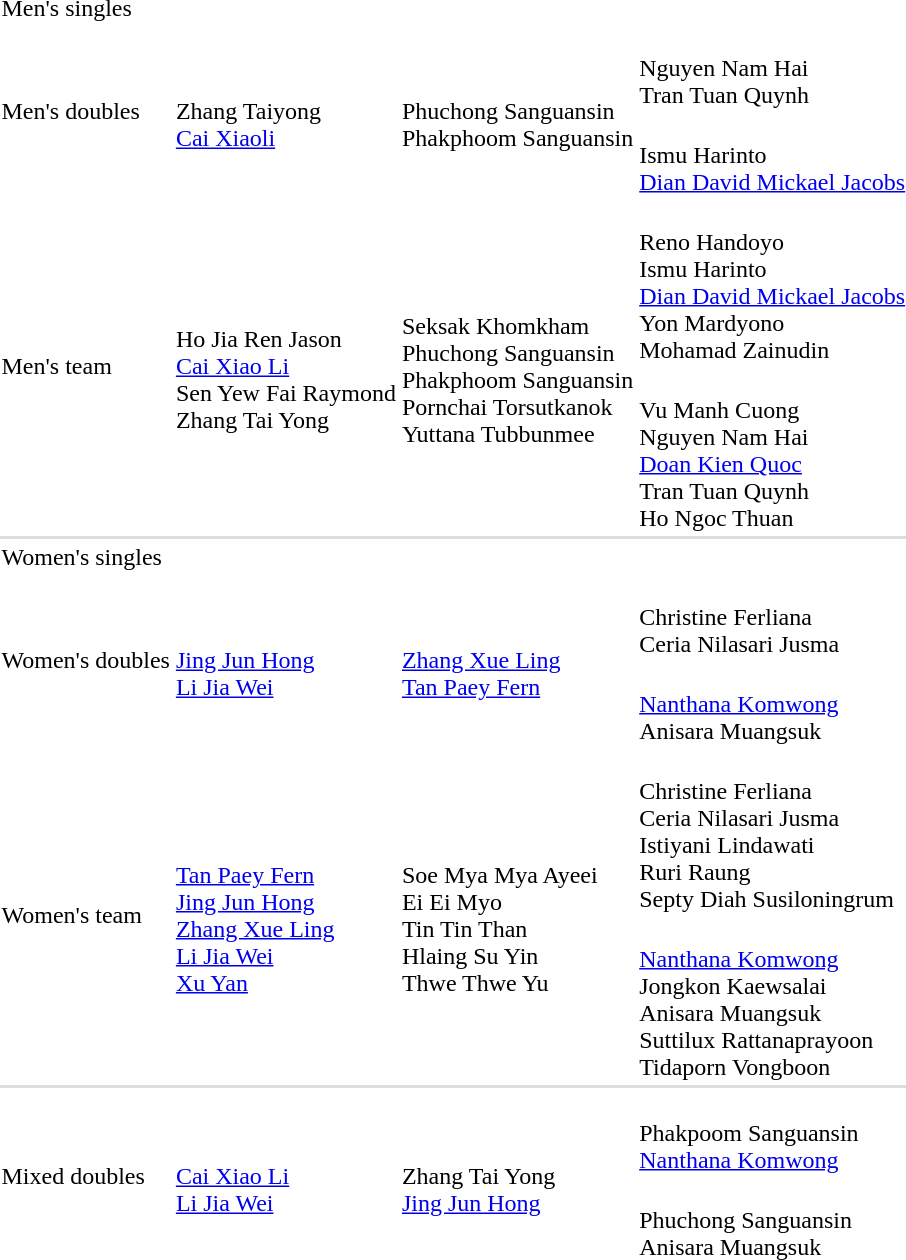<table>
<tr>
<td rowspan=2>Men's singles<br></td>
<td rowspan=2></td>
<td rowspan=2></td>
<td></td>
</tr>
<tr>
<td></td>
</tr>
<tr>
<td rowspan=2>Men's doubles<br></td>
<td rowspan=2><br>Zhang Taiyong<br><a href='#'>Cai Xiaoli</a></td>
<td rowspan=2><br>Phuchong Sanguansin<br>Phakphoom Sanguansin</td>
<td><br>Nguyen Nam Hai<br>Tran Tuan Quynh</td>
</tr>
<tr>
<td><br>Ismu Harinto<br><a href='#'>Dian David Mickael Jacobs</a></td>
</tr>
<tr>
<td rowspan=2>Men's team<br></td>
<td rowspan=2><br>Ho Jia Ren Jason<br><a href='#'>Cai Xiao Li</a><br>Sen Yew Fai Raymond<br>Zhang Tai Yong</td>
<td rowspan=2><br>Seksak Khomkham<br>Phuchong Sanguansin<br>Phakphoom Sanguansin<br>Pornchai Torsutkanok<br>Yuttana Tubbunmee</td>
<td><br>Reno Handoyo<br>Ismu Harinto<br><a href='#'>Dian David Mickael Jacobs</a><br>Yon Mardyono<br>Mohamad Zainudin</td>
</tr>
<tr>
<td><br>Vu Manh Cuong<br>Nguyen Nam Hai<br><a href='#'>Doan Kien Quoc</a><br>Tran Tuan Quynh<br>Ho Ngoc Thuan</td>
</tr>
<tr>
<td colspan="7" style="background-color:#dddddd;"></td>
</tr>
<tr>
<td rowspan=2>Women's singles<br></td>
<td rowspan=2></td>
<td rowspan=2></td>
<td></td>
</tr>
<tr>
<td></td>
</tr>
<tr>
<td rowspan=2>Women's doubles<br></td>
<td rowspan=2><br><a href='#'>Jing Jun Hong</a><br><a href='#'>Li Jia Wei</a></td>
<td rowspan=2><br><a href='#'>Zhang Xue Ling</a><br><a href='#'>Tan Paey Fern</a></td>
<td><br>Christine Ferliana<br>Ceria Nilasari Jusma</td>
</tr>
<tr>
<td><br><a href='#'>Nanthana Komwong</a><br>Anisara Muangsuk</td>
</tr>
<tr>
<td rowspan=2>Women's team<br></td>
<td rowspan=2><br><a href='#'>Tan Paey Fern</a><br><a href='#'>Jing Jun Hong</a><br><a href='#'>Zhang Xue Ling</a><br><a href='#'>Li Jia Wei</a><br><a href='#'>Xu Yan</a></td>
<td rowspan=2><br>Soe Mya Mya Ayeei<br>Ei Ei Myo<br>Tin Tin Than<br>Hlaing Su Yin<br>Thwe Thwe Yu</td>
<td><br>Christine Ferliana<br>Ceria Nilasari Jusma<br>Istiyani Lindawati<br>Ruri Raung<br>Septy Diah Susiloningrum</td>
</tr>
<tr>
<td><br><a href='#'>Nanthana Komwong</a><br>Jongkon Kaewsalai<br>Anisara Muangsuk<br>Suttilux Rattanaprayoon<br>Tidaporn Vongboon</td>
</tr>
<tr>
<td colspan="7" style="background-color:#dddddd;"></td>
</tr>
<tr>
<td rowspan=2>Mixed doubles<br></td>
<td rowspan=2><br><a href='#'>Cai Xiao Li</a><br><a href='#'>Li Jia Wei</a></td>
<td rowspan=2><br>Zhang Tai Yong<br><a href='#'>Jing Jun Hong</a></td>
<td><br>Phakpoom Sanguansin<br><a href='#'>Nanthana Komwong</a></td>
</tr>
<tr>
<td><br>Phuchong Sanguansin<br>Anisara Muangsuk</td>
</tr>
<tr>
</tr>
</table>
